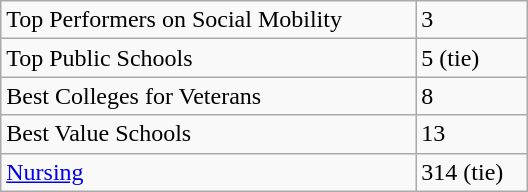<table class="wikitable floatright" style="width: 22em;">
<tr>
<td>Top Performers on Social Mobility</td>
<td>3</td>
</tr>
<tr>
<td>Top Public Schools</td>
<td>5 (tie)</td>
</tr>
<tr>
<td>Best Colleges for Veterans</td>
<td>8</td>
</tr>
<tr>
<td>Best Value Schools</td>
<td>13</td>
</tr>
<tr>
<td><a href='#'>Nursing</a></td>
<td>314 (tie)</td>
</tr>
</table>
